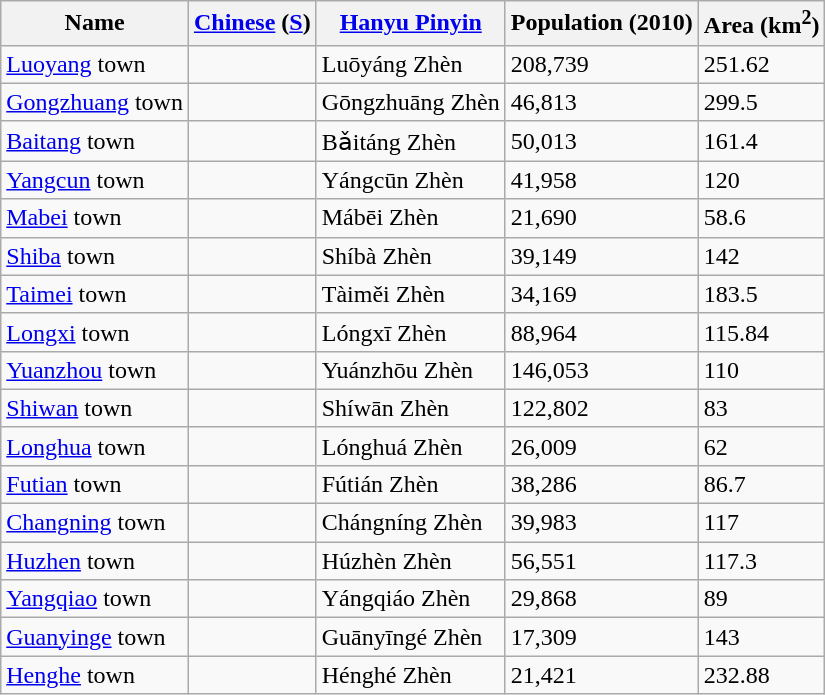<table class="wikitable">
<tr>
<th>Name</th>
<th><a href='#'>Chinese</a> (<a href='#'>S</a>)</th>
<th><a href='#'>Hanyu Pinyin</a></th>
<th>Population (2010)</th>
<th>Area (km<sup>2</sup>)</th>
</tr>
<tr>
<td><a href='#'>Luoyang</a> town</td>
<td></td>
<td>Luōyáng Zhèn</td>
<td>208,739</td>
<td>251.62</td>
</tr>
<tr>
<td><a href='#'>Gongzhuang</a> town</td>
<td></td>
<td>Gōngzhuāng Zhèn</td>
<td>46,813</td>
<td>299.5</td>
</tr>
<tr>
<td><a href='#'>Baitang</a> town</td>
<td></td>
<td>Bǎitáng Zhèn</td>
<td>50,013</td>
<td>161.4</td>
</tr>
<tr>
<td><a href='#'>Yangcun</a> town</td>
<td></td>
<td>Yángcūn Zhèn</td>
<td>41,958</td>
<td>120</td>
</tr>
<tr>
<td><a href='#'>Mabei</a> town</td>
<td></td>
<td>Mábēi Zhèn</td>
<td>21,690</td>
<td>58.6</td>
</tr>
<tr>
<td><a href='#'>Shiba</a> town</td>
<td></td>
<td>Shíbà Zhèn</td>
<td>39,149</td>
<td>142</td>
</tr>
<tr>
<td><a href='#'>Taimei</a> town</td>
<td></td>
<td>Tàiměi Zhèn</td>
<td>34,169</td>
<td>183.5</td>
</tr>
<tr>
<td><a href='#'>Longxi</a> town</td>
<td></td>
<td>Lóngxī Zhèn</td>
<td>88,964</td>
<td>115.84</td>
</tr>
<tr>
<td><a href='#'>Yuanzhou</a> town</td>
<td></td>
<td>Yuánzhōu Zhèn</td>
<td>146,053</td>
<td>110</td>
</tr>
<tr>
<td><a href='#'>Shiwan</a> town</td>
<td></td>
<td>Shíwān Zhèn</td>
<td>122,802</td>
<td>83</td>
</tr>
<tr>
<td><a href='#'>Longhua</a> town</td>
<td></td>
<td>Lónghuá Zhèn</td>
<td>26,009</td>
<td>62</td>
</tr>
<tr>
<td><a href='#'>Futian</a> town</td>
<td></td>
<td>Fútián Zhèn</td>
<td>38,286</td>
<td>86.7</td>
</tr>
<tr>
<td><a href='#'>Changning</a> town</td>
<td></td>
<td>Chángníng Zhèn</td>
<td>39,983</td>
<td>117</td>
</tr>
<tr>
<td><a href='#'>Huzhen</a> town</td>
<td></td>
<td>Húzhèn Zhèn</td>
<td>56,551</td>
<td>117.3</td>
</tr>
<tr>
<td><a href='#'>Yangqiao</a> town</td>
<td></td>
<td>Yángqiáo Zhèn</td>
<td>29,868</td>
<td>89</td>
</tr>
<tr>
<td><a href='#'>Guanyinge</a> town</td>
<td></td>
<td>Guānyīngé Zhèn</td>
<td>17,309</td>
<td>143</td>
</tr>
<tr>
<td><a href='#'>Henghe</a> town</td>
<td></td>
<td>Hénghé Zhèn</td>
<td>21,421</td>
<td>232.88</td>
</tr>
</table>
